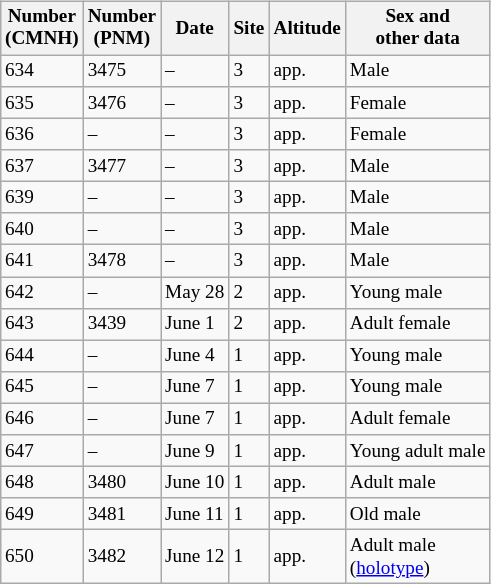<table class="wikitable" align="right" style="font-size: 80%; margin-left: 1em">
<tr>
<th>Number<br>(CMNH)</th>
<th>Number<br>(PNM)</th>
<th>Date</th>
<th>Site</th>
<th>Altitude</th>
<th>Sex and<br>other data</th>
</tr>
<tr>
<td>634</td>
<td>3475</td>
<td>–</td>
<td>3</td>
<td>app. </td>
<td>Male</td>
</tr>
<tr>
<td>635</td>
<td>3476</td>
<td>–</td>
<td>3</td>
<td>app. </td>
<td>Female</td>
</tr>
<tr>
<td>636</td>
<td>–</td>
<td>–</td>
<td>3</td>
<td>app. </td>
<td>Female</td>
</tr>
<tr>
<td>637</td>
<td>3477</td>
<td>–</td>
<td>3</td>
<td>app. </td>
<td>Male</td>
</tr>
<tr>
<td>639</td>
<td>–</td>
<td>–</td>
<td>3</td>
<td>app. </td>
<td>Male</td>
</tr>
<tr>
<td>640</td>
<td>–</td>
<td>–</td>
<td>3</td>
<td>app. </td>
<td>Male</td>
</tr>
<tr>
<td>641</td>
<td>3478</td>
<td>–</td>
<td>3</td>
<td>app. </td>
<td>Male</td>
</tr>
<tr>
<td>642</td>
<td>–</td>
<td>May 28</td>
<td>2</td>
<td>app. </td>
<td>Young male</td>
</tr>
<tr>
<td>643</td>
<td>3439</td>
<td>June 1</td>
<td>2</td>
<td>app. </td>
<td>Adult female</td>
</tr>
<tr>
<td>644</td>
<td>–</td>
<td>June 4</td>
<td>1</td>
<td>app. </td>
<td>Young male</td>
</tr>
<tr>
<td>645</td>
<td>–</td>
<td>June 7</td>
<td>1</td>
<td>app. </td>
<td>Young male</td>
</tr>
<tr>
<td>646</td>
<td>–</td>
<td>June 7</td>
<td>1</td>
<td>app. </td>
<td>Adult female</td>
</tr>
<tr>
<td>647</td>
<td>–</td>
<td>June 9</td>
<td>1</td>
<td>app. </td>
<td>Young adult male</td>
</tr>
<tr>
<td>648</td>
<td>3480</td>
<td>June 10</td>
<td>1</td>
<td>app. </td>
<td>Adult male</td>
</tr>
<tr>
<td>649</td>
<td>3481</td>
<td>June 11</td>
<td>1</td>
<td>app. </td>
<td>Old male</td>
</tr>
<tr>
<td>650</td>
<td>3482</td>
<td>June 12</td>
<td>1</td>
<td>app. </td>
<td>Adult male<br>(<a href='#'>holotype</a>)</td>
</tr>
</table>
